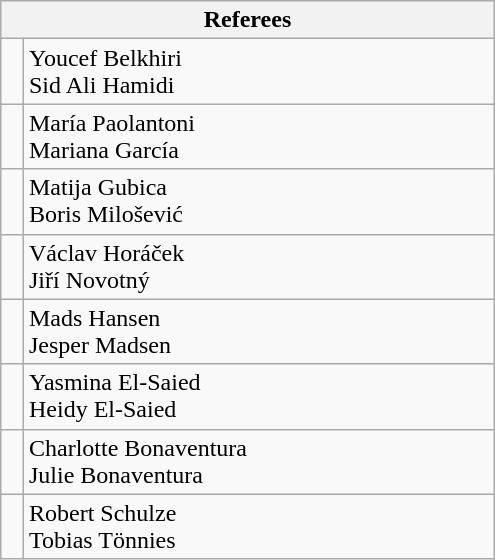<table class="wikitable" style="width:330px;">
<tr>
<th colspan="2">Referees</th>
</tr>
<tr>
<td></td>
<td>Youcef Belkhiri<br>Sid Ali Hamidi</td>
</tr>
<tr>
<td></td>
<td>María Paolantoni<br>Mariana García</td>
</tr>
<tr>
<td></td>
<td>Matija Gubica<br>Boris Milošević</td>
</tr>
<tr>
<td></td>
<td>Václav Horáček<br>Jiří Novotný</td>
</tr>
<tr>
<td></td>
<td>Mads Hansen<br>Jesper Madsen</td>
</tr>
<tr>
<td></td>
<td>Yasmina El-Saied<br>Heidy El-Saied</td>
</tr>
<tr>
<td></td>
<td>Charlotte Bonaventura<br>Julie Bonaventura</td>
</tr>
<tr>
<td></td>
<td>Robert Schulze<br>Tobias Tönnies</td>
</tr>
</table>
